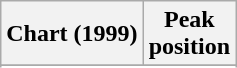<table class="wikitable sortable plainrowheaders" style="text-align:center">
<tr>
<th scope="col">Chart (1999)</th>
<th scope="col">Peak<br> position</th>
</tr>
<tr>
</tr>
<tr>
</tr>
<tr>
</tr>
</table>
